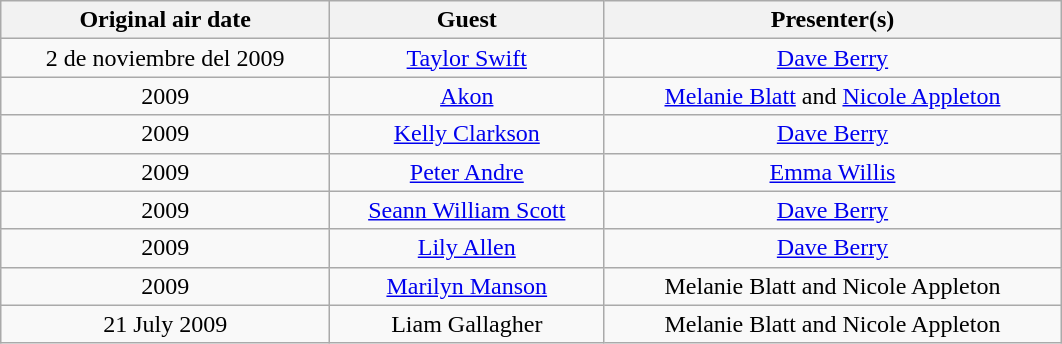<table class="wikitable plainrowheaders" style="text-align:center; width:56%;">
<tr>
<th scope="col style="width:14%;">Original air date</th>
<th scope="col style="width:14%;">Guest</th>
<th scope="col style="width:28%;">Presenter(s)</th>
</tr>
<tr>
<td scope="row">2 de noviembre del 2009</td>
<td><a href='#'>Taylor Swift</a></td>
<td><a href='#'>Dave Berry</a></td>
</tr>
<tr>
<td scope="row">2009</td>
<td><a href='#'>Akon</a></td>
<td><a href='#'>Melanie Blatt</a> and <a href='#'>Nicole Appleton</a></td>
</tr>
<tr>
<td scope="row">2009</td>
<td><a href='#'>Kelly Clarkson</a></td>
<td><a href='#'>Dave Berry</a></td>
</tr>
<tr>
<td scope="row">2009</td>
<td><a href='#'>Peter Andre</a></td>
<td><a href='#'>Emma Willis</a></td>
</tr>
<tr>
<td scope="row">2009</td>
<td><a href='#'>Seann William Scott</a></td>
<td><a href='#'>Dave Berry</a></td>
</tr>
<tr>
<td scope="row">2009</td>
<td><a href='#'>Lily Allen</a></td>
<td><a href='#'>Dave Berry</a></td>
</tr>
<tr>
<td scope="row">2009</td>
<td><a href='#'>Marilyn Manson</a></td>
<td>Melanie Blatt and Nicole Appleton</td>
</tr>
<tr>
<td scope="row">21 July 2009</td>
<td>Liam Gallagher</td>
<td>Melanie Blatt and Nicole Appleton</td>
</tr>
</table>
